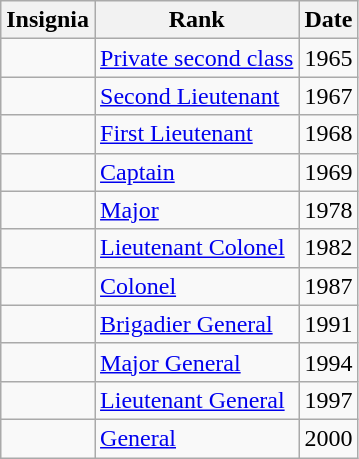<table class="wikitable">
<tr>
<th>Insignia</th>
<th>Rank</th>
<th>Date</th>
</tr>
<tr>
<td></td>
<td><a href='#'>Private second class</a></td>
<td>1965</td>
</tr>
<tr>
<td></td>
<td><a href='#'>Second Lieutenant</a></td>
<td>1967</td>
</tr>
<tr>
<td></td>
<td><a href='#'>First Lieutenant</a></td>
<td>1968</td>
</tr>
<tr>
<td></td>
<td><a href='#'>Captain</a></td>
<td>1969</td>
</tr>
<tr>
<td></td>
<td><a href='#'>Major</a></td>
<td>1978</td>
</tr>
<tr>
<td></td>
<td><a href='#'>Lieutenant Colonel</a></td>
<td>1982</td>
</tr>
<tr>
<td></td>
<td><a href='#'>Colonel</a></td>
<td>1987</td>
</tr>
<tr>
<td></td>
<td><a href='#'>Brigadier General</a></td>
<td>1991</td>
</tr>
<tr>
<td></td>
<td><a href='#'>Major General</a></td>
<td>1994</td>
</tr>
<tr>
<td></td>
<td><a href='#'>Lieutenant General</a></td>
<td>1997</td>
</tr>
<tr>
<td></td>
<td><a href='#'>General</a></td>
<td>2000</td>
</tr>
</table>
